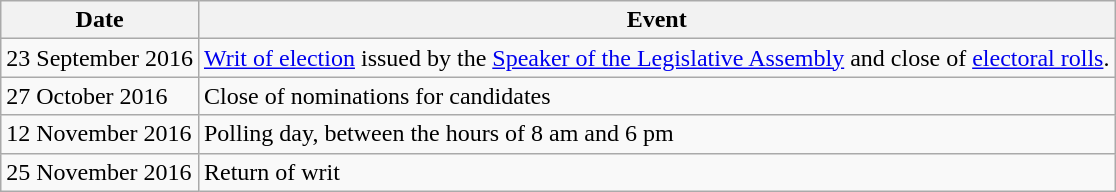<table class="wikitable">
<tr>
<th>Date</th>
<th>Event</th>
</tr>
<tr>
<td>23 September 2016</td>
<td><a href='#'>Writ of election</a> issued by the <a href='#'>Speaker of the Legislative Assembly</a> and close of <a href='#'>electoral rolls</a>.</td>
</tr>
<tr>
<td>27 October 2016</td>
<td>Close of nominations for candidates</td>
</tr>
<tr>
<td>12 November 2016</td>
<td>Polling day, between the hours of 8 am and 6 pm</td>
</tr>
<tr>
<td>25 November 2016</td>
<td>Return of writ</td>
</tr>
</table>
